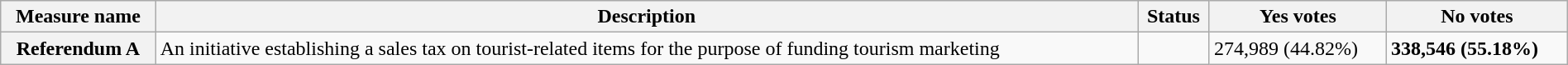<table class="wikitable sortable plainrowheaders" style="width:100%">
<tr>
<th scope="col">Measure name</th>
<th class="unsortable" scope="col">Description</th>
<th scope="col">Status</th>
<th scope="col">Yes votes</th>
<th scope="col">No votes</th>
</tr>
<tr>
<th scope="row">Referendum A</th>
<td>An initiative establishing a sales tax on tourist-related items for the purpose of funding tourism marketing</td>
<td></td>
<td>274,989 (44.82%)</td>
<td><strong>338,546 (55.18%)</strong></td>
</tr>
</table>
